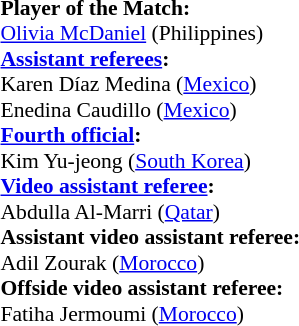<table style="width:100%; font-size:90%;">
<tr>
<td><br><strong>Player of the Match:</strong>
<br><a href='#'>Olivia McDaniel</a> (Philippines)<br><strong><a href='#'>Assistant referees</a>:</strong>
<br>Karen Díaz Medina (<a href='#'>Mexico</a>)
<br>Enedina Caudillo (<a href='#'>Mexico</a>)
<br><strong><a href='#'>Fourth official</a>:</strong>
<br>Kim Yu-jeong (<a href='#'>South Korea</a>)
<br><strong><a href='#'>Video assistant referee</a>:</strong>
<br>Abdulla Al-Marri (<a href='#'>Qatar</a>)
<br><strong>Assistant video assistant referee:</strong>
<br>Adil Zourak (<a href='#'>Morocco</a>)
<br><strong>Offside video assistant referee:</strong>
<br>Fatiha Jermoumi (<a href='#'>Morocco</a>)</td>
</tr>
</table>
